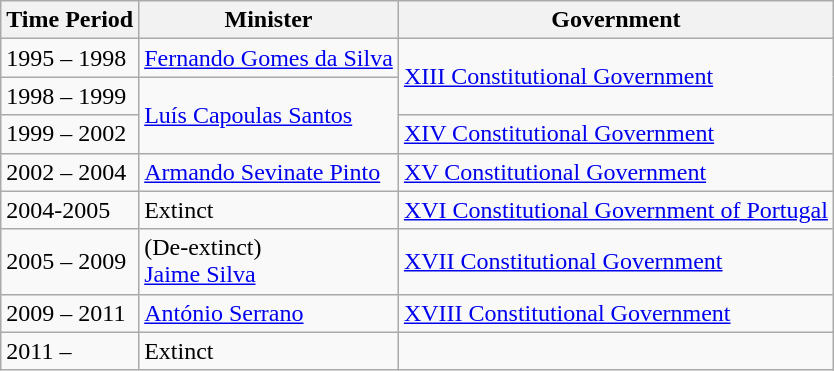<table class="wikitable">
<tr>
<th>Time Period</th>
<th>Minister</th>
<th>Government</th>
</tr>
<tr>
<td>1995 – 1998</td>
<td><a href='#'>Fernando Gomes da Silva</a></td>
<td rowspan=2><a href='#'>XIII Constitutional Government</a></td>
</tr>
<tr>
<td>1998 – 1999</td>
<td rowspan=2><a href='#'>Luís Capoulas Santos</a></td>
</tr>
<tr>
<td>1999 – 2002</td>
<td><a href='#'>XIV Constitutional Government</a></td>
</tr>
<tr>
<td>2002 – 2004</td>
<td><a href='#'>Armando Sevinate Pinto</a></td>
<td><a href='#'>XV Constitutional Government</a></td>
</tr>
<tr>
<td>2004-2005</td>
<td>Extinct</td>
<td><a href='#'>XVI Constitutional Government of Portugal</a></td>
</tr>
<tr>
<td>2005 – 2009</td>
<td>(De-extinct)<br><a href='#'>Jaime Silva</a></td>
<td><a href='#'>XVII Constitutional Government</a></td>
</tr>
<tr>
<td>2009 – 2011</td>
<td><a href='#'>António Serrano</a></td>
<td><a href='#'>XVIII Constitutional Government</a></td>
</tr>
<tr>
<td>2011 –</td>
<td>Extinct</td>
<td></td>
</tr>
</table>
